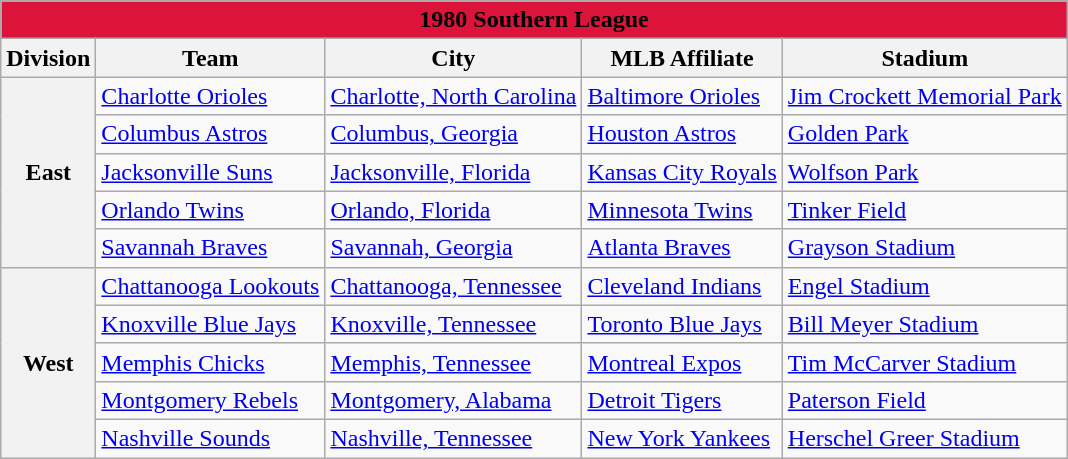<table class="wikitable" style="width:auto">
<tr>
<td bgcolor="#DC143C" align="center" colspan="7"><strong><span>1980 Southern League</span></strong></td>
</tr>
<tr>
<th>Division</th>
<th>Team</th>
<th>City</th>
<th>MLB Affiliate</th>
<th>Stadium</th>
</tr>
<tr>
<th rowspan="5">East</th>
<td><a href='#'>Charlotte Orioles</a></td>
<td><a href='#'>Charlotte, North Carolina</a></td>
<td><a href='#'>Baltimore Orioles</a></td>
<td><a href='#'>Jim Crockett Memorial Park</a></td>
</tr>
<tr>
<td><a href='#'>Columbus Astros</a></td>
<td><a href='#'>Columbus, Georgia</a></td>
<td><a href='#'>Houston Astros</a></td>
<td><a href='#'>Golden Park</a></td>
</tr>
<tr>
<td><a href='#'>Jacksonville Suns</a></td>
<td><a href='#'>Jacksonville, Florida</a></td>
<td><a href='#'>Kansas City Royals</a></td>
<td><a href='#'>Wolfson Park</a></td>
</tr>
<tr>
<td><a href='#'>Orlando Twins</a></td>
<td><a href='#'>Orlando, Florida</a></td>
<td><a href='#'>Minnesota Twins</a></td>
<td><a href='#'>Tinker Field</a></td>
</tr>
<tr>
<td><a href='#'>Savannah Braves</a></td>
<td><a href='#'>Savannah, Georgia</a></td>
<td><a href='#'>Atlanta Braves</a></td>
<td><a href='#'>Grayson Stadium</a></td>
</tr>
<tr>
<th rowspan="5">West</th>
<td><a href='#'>Chattanooga Lookouts</a></td>
<td><a href='#'>Chattanooga, Tennessee</a></td>
<td><a href='#'>Cleveland Indians</a></td>
<td><a href='#'>Engel Stadium</a></td>
</tr>
<tr>
<td><a href='#'>Knoxville Blue Jays</a></td>
<td><a href='#'>Knoxville, Tennessee</a></td>
<td><a href='#'>Toronto Blue Jays</a></td>
<td><a href='#'>Bill Meyer Stadium</a></td>
</tr>
<tr>
<td><a href='#'>Memphis Chicks</a></td>
<td><a href='#'>Memphis, Tennessee</a></td>
<td><a href='#'>Montreal Expos</a></td>
<td><a href='#'>Tim McCarver Stadium</a></td>
</tr>
<tr>
<td><a href='#'>Montgomery Rebels</a></td>
<td><a href='#'>Montgomery, Alabama</a></td>
<td><a href='#'>Detroit Tigers</a></td>
<td><a href='#'>Paterson Field</a></td>
</tr>
<tr>
<td><a href='#'>Nashville Sounds</a></td>
<td><a href='#'>Nashville, Tennessee</a></td>
<td><a href='#'>New York Yankees</a></td>
<td><a href='#'>Herschel Greer Stadium</a></td>
</tr>
</table>
